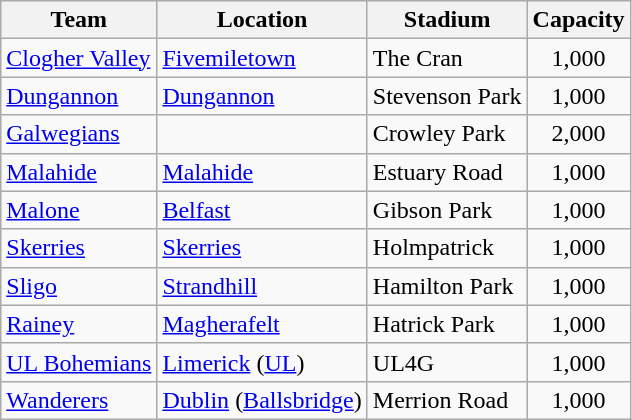<table class="wikitable sortable">
<tr>
<th>Team</th>
<th>Location</th>
<th>Stadium</th>
<th>Capacity</th>
</tr>
<tr>
<td><a href='#'>Clogher Valley</a></td>
<td><a href='#'>Fivemiletown</a></td>
<td>The Cran</td>
<td align="center">1,000</td>
</tr>
<tr>
<td><a href='#'>Dungannon</a></td>
<td><a href='#'>Dungannon</a></td>
<td>Stevenson Park</td>
<td align="center">1,000</td>
</tr>
<tr>
<td><a href='#'>Galwegians</a></td>
<td></td>
<td>Crowley Park</td>
<td align="center">2,000</td>
</tr>
<tr>
<td><a href='#'>Malahide</a></td>
<td><a href='#'>Malahide</a></td>
<td>Estuary Road</td>
<td align="center">1,000</td>
</tr>
<tr>
<td><a href='#'>Malone</a></td>
<td><a href='#'>Belfast</a></td>
<td>Gibson Park</td>
<td align="center">1,000</td>
</tr>
<tr>
<td><a href='#'>Skerries</a></td>
<td><a href='#'>Skerries</a></td>
<td>Holmpatrick</td>
<td align="center">1,000</td>
</tr>
<tr>
<td><a href='#'>Sligo</a></td>
<td><a href='#'>Strandhill</a></td>
<td>Hamilton Park</td>
<td align="center">1,000</td>
</tr>
<tr>
<td><a href='#'>Rainey</a></td>
<td><a href='#'>Magherafelt</a></td>
<td>Hatrick Park</td>
<td align="center">1,000</td>
</tr>
<tr>
<td><a href='#'>UL Bohemians</a></td>
<td><a href='#'>Limerick</a> (<a href='#'>UL</a>)</td>
<td>UL4G</td>
<td align="center">1,000</td>
</tr>
<tr>
<td><a href='#'>Wanderers</a></td>
<td><a href='#'>Dublin</a> (<a href='#'>Ballsbridge</a>)</td>
<td>Merrion Road</td>
<td align="center">1,000</td>
</tr>
</table>
